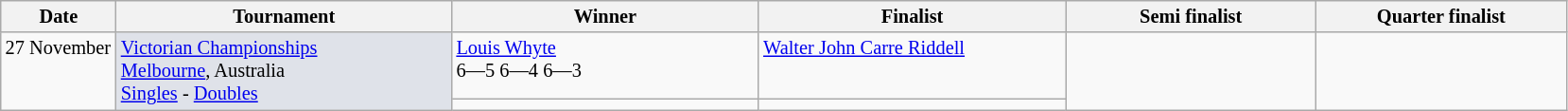<table class="wikitable" style="font-size:85%;">
<tr>
<th width="75">Date</th>
<th width="230">Tournament</th>
<th width="210">Winner</th>
<th width="210">Finalist</th>
<th width="170">Semi finalist</th>
<th width="170">Quarter finalist</th>
</tr>
<tr valign=top>
<td rowspan=2>27 November</td>
<td style="background:#dfe2e9" rowspan=2><a href='#'>Victorian Championships</a><br><a href='#'>Melbourne</a>, Australia<br><a href='#'>Singles</a> - <a href='#'>Doubles</a></td>
<td> <a href='#'>Louis Whyte</a><br>6—5 6—4 6—3</td>
<td> <a href='#'>Walter John Carre Riddell</a></td>
<td rowspan=2></td>
<td rowspan=2></td>
</tr>
<tr valign=top>
<td></td>
<td></td>
</tr>
</table>
